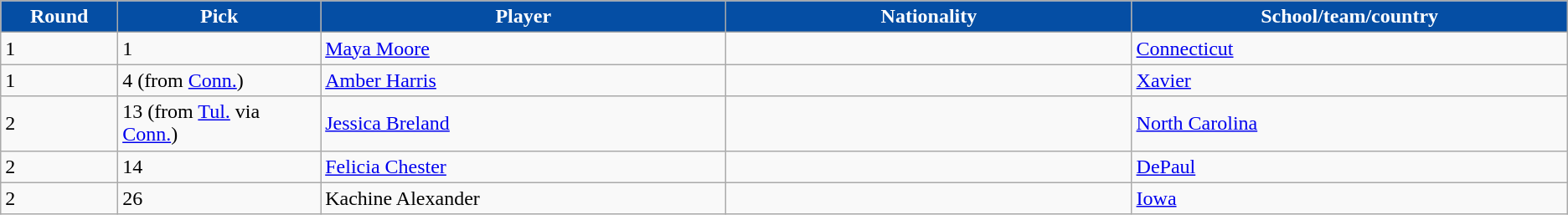<table class="wikitable">
<tr>
<th style="background:#054EA4; color:white;" width="2%">Round</th>
<th style="background:#054EA4; color:white;" width="5%">Pick</th>
<th style="background:#054EA4; color:white;" width="10%">Player</th>
<th style="background:#054EA4; color:white;" width="10%">Nationality</th>
<th style="background:#054EA4; color:white;" width="10%">School/team/country</th>
</tr>
<tr>
<td>1</td>
<td>1</td>
<td><a href='#'>Maya Moore</a></td>
<td></td>
<td><a href='#'>Connecticut</a></td>
</tr>
<tr>
<td>1</td>
<td>4 (from <a href='#'>Conn.</a>)</td>
<td><a href='#'>Amber Harris</a></td>
<td></td>
<td><a href='#'>Xavier</a></td>
</tr>
<tr>
<td>2</td>
<td>13 (from <a href='#'>Tul.</a> via <a href='#'>Conn.</a>)</td>
<td><a href='#'>Jessica Breland</a></td>
<td></td>
<td><a href='#'>North Carolina</a></td>
</tr>
<tr>
<td>2</td>
<td>14</td>
<td><a href='#'>Felicia Chester</a></td>
<td></td>
<td><a href='#'>DePaul</a></td>
</tr>
<tr>
<td>2</td>
<td>26</td>
<td>Kachine Alexander</td>
<td></td>
<td><a href='#'>Iowa</a></td>
</tr>
</table>
